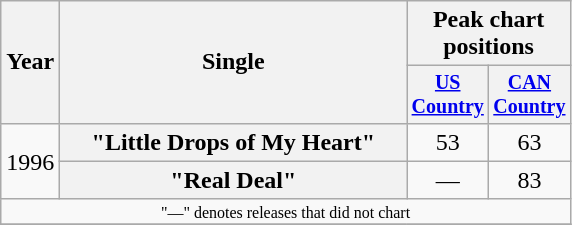<table class="wikitable plainrowheaders" style="text-align:center;">
<tr>
<th rowspan="2">Year</th>
<th rowspan="2" style="width:14em;">Single</th>
<th colspan="2">Peak chart<br>positions</th>
</tr>
<tr style="font-size:smaller;">
<th width="45"><a href='#'>US Country</a></th>
<th width="45"><a href='#'>CAN Country</a></th>
</tr>
<tr>
<td rowspan="2">1996</td>
<th scope="row">"Little Drops of My Heart"</th>
<td>53</td>
<td>63</td>
</tr>
<tr>
<th scope="row">"Real Deal"</th>
<td>—</td>
<td>83</td>
</tr>
<tr>
<td colspan="5" style="font-size:8pt">"—" denotes releases that did not chart</td>
</tr>
<tr>
</tr>
</table>
